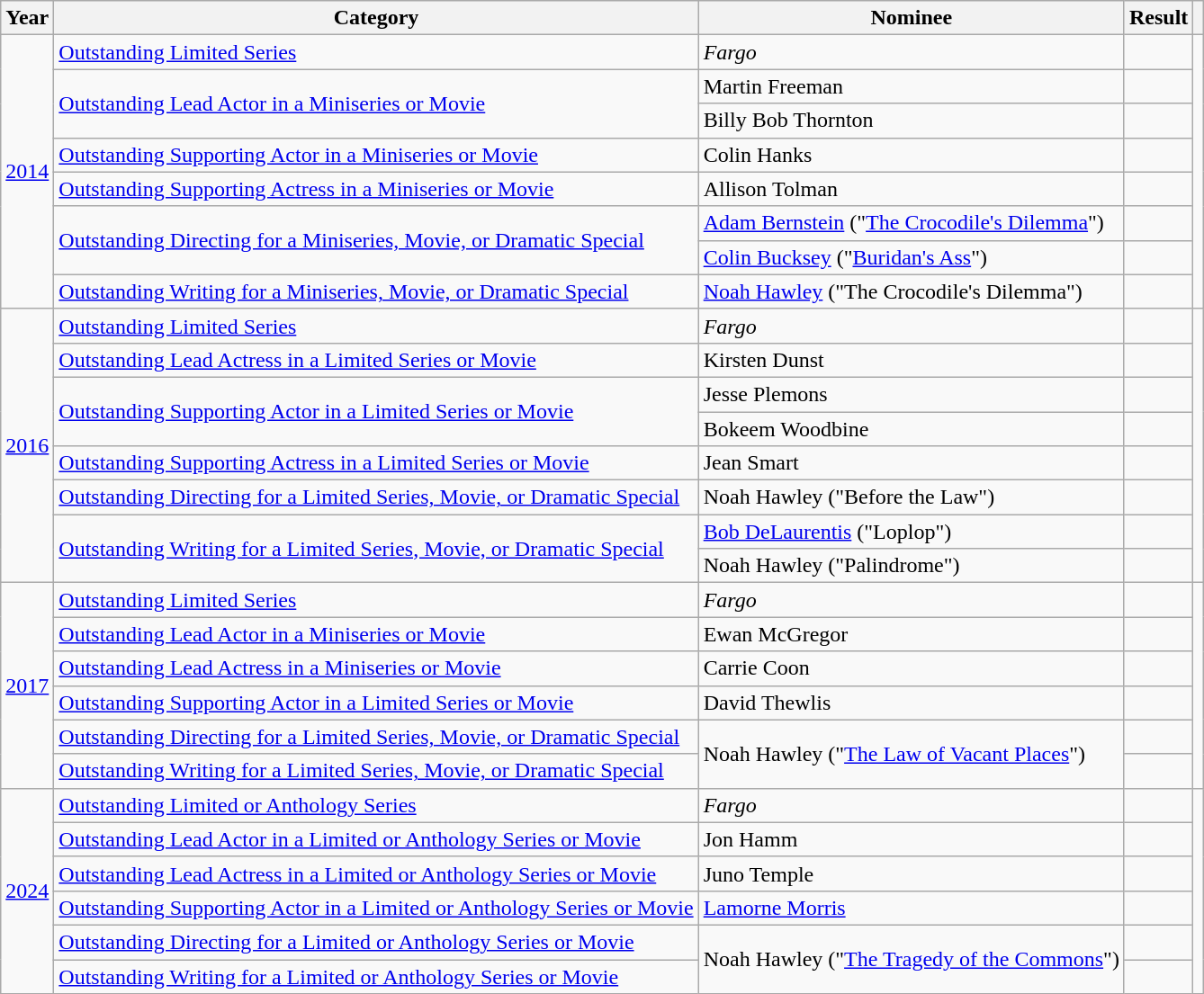<table class="wikitable sortable">
<tr>
<th scope="col">Year</th>
<th scope="col">Category</th>
<th scope="col">Nominee</th>
<th scope="col">Result</th>
<th scope="col" class="unsortable"></th>
</tr>
<tr>
<td rowspan="8"><a href='#'>2014</a></td>
<td scope="row"><a href='#'>Outstanding Limited Series</a></td>
<td><em>Fargo</em></td>
<td></td>
<td rowspan="8" style="text-align:center;"></td>
</tr>
<tr>
<td scope="row" rowspan="2"><a href='#'>Outstanding Lead Actor in a Miniseries or Movie</a></td>
<td>Martin Freeman</td>
<td></td>
</tr>
<tr>
<td>Billy Bob Thornton</td>
<td></td>
</tr>
<tr>
<td scope="row"><a href='#'>Outstanding Supporting Actor in a Miniseries or Movie</a></td>
<td>Colin Hanks</td>
<td></td>
</tr>
<tr>
<td scope="row"><a href='#'>Outstanding Supporting Actress in a Miniseries or Movie</a></td>
<td>Allison Tolman</td>
<td></td>
</tr>
<tr>
<td scope="row" rowspan="2"><a href='#'>Outstanding Directing for a Miniseries, Movie, or Dramatic Special</a></td>
<td><a href='#'>Adam Bernstein</a> ("<a href='#'>The Crocodile's Dilemma</a>")</td>
<td></td>
</tr>
<tr>
<td><a href='#'>Colin Bucksey</a> ("<a href='#'>Buridan's Ass</a>")</td>
<td></td>
</tr>
<tr>
<td scope="row"><a href='#'>Outstanding Writing for a Miniseries, Movie, or Dramatic Special</a></td>
<td><a href='#'>Noah Hawley</a> ("The Crocodile's Dilemma")</td>
<td></td>
</tr>
<tr>
<td rowspan="8"><a href='#'>2016</a></td>
<td scope="row"><a href='#'>Outstanding Limited Series</a></td>
<td><em>Fargo</em></td>
<td></td>
<td rowspan="8" style="text-align: center;"></td>
</tr>
<tr>
<td scope="row"><a href='#'>Outstanding Lead Actress in a Limited Series or Movie</a></td>
<td>Kirsten Dunst</td>
<td></td>
</tr>
<tr>
<td scope="row" rowspan="2"><a href='#'>Outstanding Supporting Actor in a Limited Series or Movie</a></td>
<td>Jesse Plemons</td>
<td></td>
</tr>
<tr>
<td>Bokeem Woodbine</td>
<td></td>
</tr>
<tr>
<td scope="row"><a href='#'>Outstanding Supporting Actress in a Limited Series or Movie</a></td>
<td>Jean Smart</td>
<td></td>
</tr>
<tr>
<td scope="row"><a href='#'>Outstanding Directing for a Limited Series, Movie, or Dramatic Special</a></td>
<td>Noah Hawley ("Before the Law")</td>
<td></td>
</tr>
<tr>
<td scope="row" rowspan="2"><a href='#'>Outstanding Writing for a Limited Series, Movie, or Dramatic Special</a></td>
<td><a href='#'>Bob DeLaurentis</a> ("Loplop")</td>
<td></td>
</tr>
<tr>
<td>Noah Hawley ("Palindrome")</td>
<td></td>
</tr>
<tr>
<td rowspan="6"><a href='#'>2017</a></td>
<td scope="row"><a href='#'>Outstanding Limited Series</a></td>
<td><em>Fargo</em></td>
<td></td>
<td rowspan="6" style="text-align: center;"></td>
</tr>
<tr>
<td scope="row"><a href='#'>Outstanding Lead Actor in a Miniseries or Movie</a></td>
<td>Ewan McGregor</td>
<td></td>
</tr>
<tr>
<td scope="row"><a href='#'>Outstanding Lead Actress in a Miniseries or Movie</a></td>
<td>Carrie Coon</td>
<td></td>
</tr>
<tr>
<td scope="row"><a href='#'>Outstanding Supporting Actor in a Limited Series or Movie</a></td>
<td>David Thewlis</td>
<td></td>
</tr>
<tr>
<td scope="row"><a href='#'>Outstanding Directing for a Limited Series, Movie, or Dramatic Special</a></td>
<td rowspan="2">Noah Hawley ("<a href='#'>The Law of Vacant Places</a>")</td>
<td></td>
</tr>
<tr>
<td scope="row"><a href='#'>Outstanding Writing for a Limited Series, Movie, or Dramatic Special</a></td>
<td></td>
</tr>
<tr>
<td rowspan="6"><a href='#'>2024</a></td>
<td scope="row"><a href='#'>Outstanding Limited or Anthology Series</a></td>
<td><em>Fargo</em></td>
<td></td>
<td rowspan="6" style="text-align: center;"></td>
</tr>
<tr>
<td scope="row"><a href='#'>Outstanding Lead Actor in a Limited or Anthology Series or Movie</a></td>
<td>Jon Hamm</td>
<td></td>
</tr>
<tr>
<td scope="row"><a href='#'>Outstanding Lead Actress in a Limited or Anthology Series or Movie</a></td>
<td>Juno Temple</td>
<td></td>
</tr>
<tr>
<td scope="row"><a href='#'>Outstanding Supporting Actor in a Limited or Anthology Series or Movie</a></td>
<td><a href='#'>Lamorne Morris</a> </td>
<td></td>
</tr>
<tr>
<td scope="row"><a href='#'>Outstanding Directing for a Limited or Anthology Series or Movie</a></td>
<td rowspan="2">Noah Hawley ("<a href='#'>The Tragedy of the Commons</a>")</td>
<td></td>
</tr>
<tr>
<td scope="row"><a href='#'>Outstanding Writing for a Limited or Anthology Series or Movie</a></td>
<td></td>
</tr>
</table>
